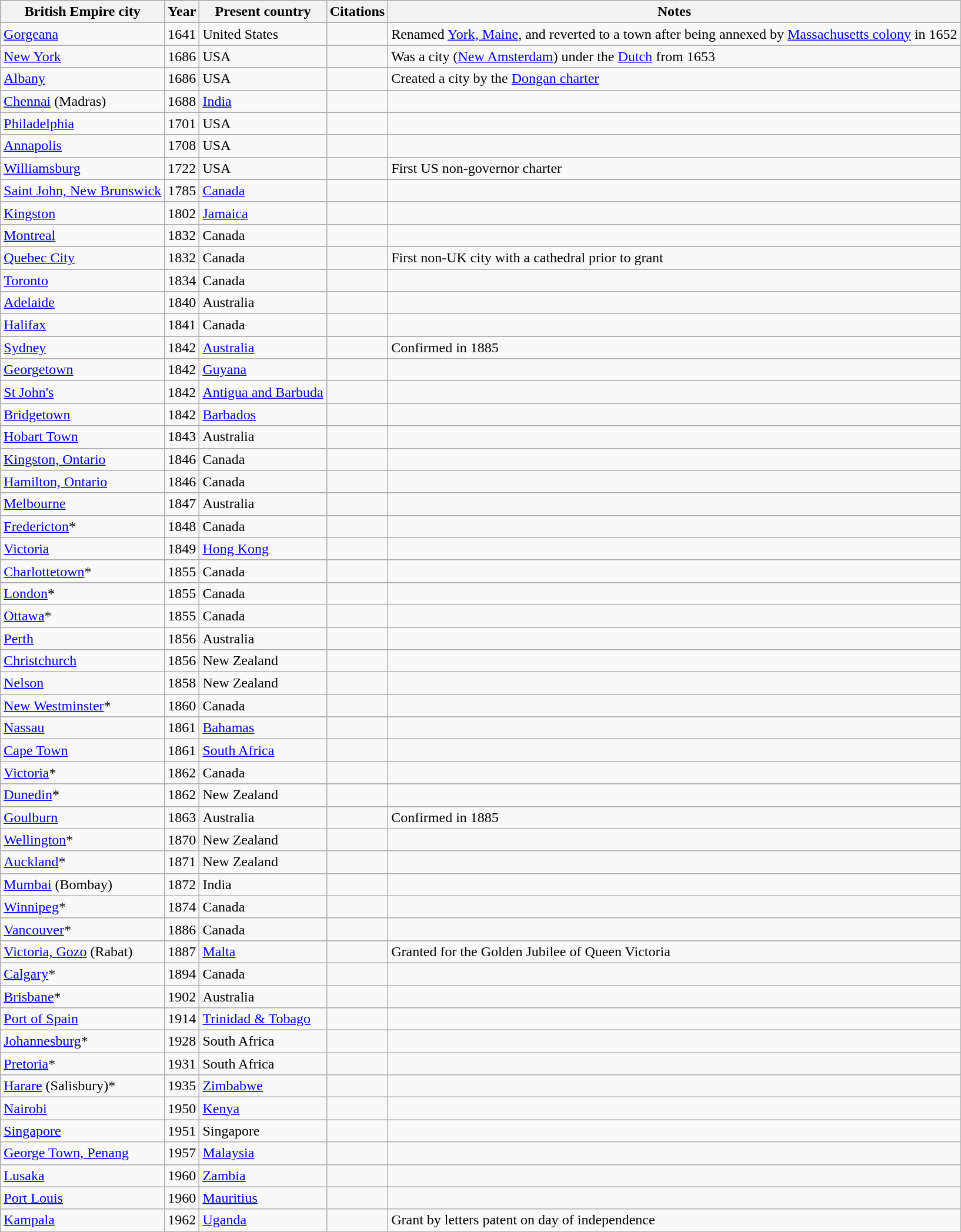<table class="wikitable">
<tr>
<th>British Empire city</th>
<th>Year</th>
<th>Present country</th>
<th>Citations</th>
<th>Notes</th>
</tr>
<tr>
<td><a href='#'>Gorgeana</a></td>
<td>1641</td>
<td>United States</td>
<td></td>
<td>Renamed <a href='#'>York, Maine</a>, and reverted to a town after being annexed by <a href='#'>Massachusetts colony</a> in 1652</td>
</tr>
<tr>
<td><a href='#'>New York</a></td>
<td>1686</td>
<td>USA</td>
<td></td>
<td>Was a city (<a href='#'>New Amsterdam</a>) under the <a href='#'>Dutch</a> from 1653</td>
</tr>
<tr>
<td><a href='#'>Albany</a></td>
<td>1686</td>
<td>USA</td>
<td></td>
<td>Created a city by the <a href='#'>Dongan charter</a></td>
</tr>
<tr>
<td><a href='#'>Chennai</a> (Madras)</td>
<td>1688</td>
<td><a href='#'>India</a></td>
<td></td>
<td></td>
</tr>
<tr>
<td><a href='#'>Philadelphia</a></td>
<td>1701</td>
<td>USA</td>
<td></td>
<td></td>
</tr>
<tr>
<td><a href='#'>Annapolis</a></td>
<td>1708</td>
<td>USA</td>
<td></td>
<td></td>
</tr>
<tr>
<td><a href='#'>Williamsburg</a></td>
<td>1722</td>
<td>USA</td>
<td></td>
<td>First US non-governor charter</td>
</tr>
<tr>
<td><a href='#'>Saint John, New Brunswick</a></td>
<td>1785</td>
<td><a href='#'>Canada</a></td>
<td></td>
<td></td>
</tr>
<tr>
<td><a href='#'>Kingston</a></td>
<td>1802</td>
<td><a href='#'>Jamaica</a></td>
<td></td>
<td></td>
</tr>
<tr>
<td><a href='#'>Montreal</a></td>
<td>1832</td>
<td>Canada</td>
<td></td>
<td></td>
</tr>
<tr>
<td><a href='#'>Quebec City</a></td>
<td>1832</td>
<td>Canada</td>
<td></td>
<td>First non-UK city with a cathedral prior to grant</td>
</tr>
<tr>
<td><a href='#'>Toronto</a></td>
<td>1834</td>
<td>Canada</td>
<td></td>
<td></td>
</tr>
<tr>
<td><a href='#'>Adelaide</a></td>
<td>1840</td>
<td>Australia</td>
<td></td>
<td></td>
</tr>
<tr>
<td><a href='#'>Halifax</a></td>
<td>1841</td>
<td>Canada</td>
<td></td>
<td></td>
</tr>
<tr>
<td><a href='#'>Sydney</a></td>
<td>1842</td>
<td><a href='#'>Australia</a></td>
<td></td>
<td>Confirmed in 1885</td>
</tr>
<tr>
<td><a href='#'>Georgetown</a></td>
<td>1842</td>
<td><a href='#'>Guyana</a></td>
<td></td>
<td></td>
</tr>
<tr>
<td><a href='#'>St John's</a></td>
<td>1842</td>
<td><a href='#'>Antigua and Barbuda</a></td>
<td></td>
<td></td>
</tr>
<tr>
<td><a href='#'>Bridgetown</a></td>
<td>1842</td>
<td><a href='#'>Barbados</a></td>
<td></td>
<td></td>
</tr>
<tr>
<td><a href='#'>Hobart Town</a></td>
<td>1843</td>
<td>Australia</td>
<td></td>
<td></td>
</tr>
<tr>
<td><a href='#'>Kingston, Ontario</a></td>
<td>1846</td>
<td>Canada</td>
<td></td>
<td></td>
</tr>
<tr>
<td><a href='#'>Hamilton, Ontario</a></td>
<td>1846</td>
<td>Canada</td>
<td></td>
<td></td>
</tr>
<tr>
<td><a href='#'>Melbourne</a></td>
<td>1847</td>
<td>Australia</td>
<td></td>
<td></td>
</tr>
<tr>
<td><a href='#'>Fredericton</a>*</td>
<td>1848</td>
<td>Canada</td>
<td></td>
<td></td>
</tr>
<tr>
<td><a href='#'>Victoria</a></td>
<td>1849</td>
<td><a href='#'>Hong Kong</a></td>
<td></td>
<td></td>
</tr>
<tr>
<td><a href='#'>Charlottetown</a>*</td>
<td>1855</td>
<td>Canada</td>
<td></td>
<td></td>
</tr>
<tr>
<td><a href='#'>London</a>*</td>
<td>1855</td>
<td>Canada</td>
<td></td>
<td></td>
</tr>
<tr>
<td><a href='#'>Ottawa</a>*</td>
<td>1855</td>
<td>Canada</td>
<td></td>
<td></td>
</tr>
<tr>
<td><a href='#'>Perth</a></td>
<td>1856</td>
<td>Australia</td>
<td></td>
<td></td>
</tr>
<tr>
<td><a href='#'>Christchurch</a></td>
<td>1856</td>
<td>New Zealand</td>
<td></td>
<td></td>
</tr>
<tr>
<td><a href='#'>Nelson</a></td>
<td>1858</td>
<td>New Zealand</td>
<td></td>
<td></td>
</tr>
<tr>
<td><a href='#'>New Westminster</a>*</td>
<td>1860</td>
<td>Canada</td>
<td></td>
<td></td>
</tr>
<tr>
<td><a href='#'>Nassau</a></td>
<td>1861</td>
<td><a href='#'>Bahamas</a></td>
<td></td>
<td></td>
</tr>
<tr>
<td><a href='#'>Cape Town</a></td>
<td>1861</td>
<td><a href='#'>South Africa</a></td>
<td></td>
<td></td>
</tr>
<tr>
<td><a href='#'>Victoria</a>*</td>
<td>1862</td>
<td>Canada</td>
<td></td>
<td></td>
</tr>
<tr>
<td><a href='#'>Dunedin</a>*</td>
<td>1862</td>
<td>New Zealand</td>
<td></td>
<td></td>
</tr>
<tr>
<td><a href='#'>Goulburn</a></td>
<td>1863</td>
<td>Australia</td>
<td></td>
<td>Confirmed in 1885</td>
</tr>
<tr>
<td><a href='#'>Wellington</a>*</td>
<td>1870</td>
<td>New Zealand</td>
<td></td>
<td></td>
</tr>
<tr>
<td><a href='#'>Auckland</a>*</td>
<td>1871</td>
<td>New Zealand</td>
<td></td>
<td></td>
</tr>
<tr>
<td><a href='#'>Mumbai</a> (Bombay)</td>
<td>1872</td>
<td>India</td>
<td></td>
<td></td>
</tr>
<tr>
<td><a href='#'>Winnipeg</a>*</td>
<td>1874</td>
<td>Canada</td>
<td></td>
<td></td>
</tr>
<tr>
<td><a href='#'>Vancouver</a>*</td>
<td>1886</td>
<td>Canada</td>
<td></td>
<td></td>
</tr>
<tr>
<td><a href='#'>Victoria, Gozo</a> (Rabat)</td>
<td>1887</td>
<td><a href='#'>Malta</a></td>
<td></td>
<td>Granted for the Golden Jubilee of Queen Victoria</td>
</tr>
<tr>
<td><a href='#'>Calgary</a>*</td>
<td>1894</td>
<td>Canada</td>
<td></td>
<td></td>
</tr>
<tr>
<td><a href='#'>Brisbane</a>*</td>
<td>1902</td>
<td>Australia</td>
<td></td>
<td></td>
</tr>
<tr>
<td><a href='#'>Port of Spain</a></td>
<td>1914</td>
<td><a href='#'>Trinidad & Tobago</a></td>
<td></td>
<td></td>
</tr>
<tr>
<td><a href='#'>Johannesburg</a>*</td>
<td>1928</td>
<td>South Africa</td>
<td></td>
<td></td>
</tr>
<tr>
<td><a href='#'>Pretoria</a>*</td>
<td>1931</td>
<td>South Africa</td>
<td></td>
<td></td>
</tr>
<tr>
<td><a href='#'>Harare</a> (Salisbury)*</td>
<td>1935</td>
<td><a href='#'>Zimbabwe</a></td>
<td></td>
<td></td>
</tr>
<tr>
<td><a href='#'>Nairobi</a></td>
<td>1950</td>
<td><a href='#'>Kenya</a></td>
<td></td>
<td></td>
</tr>
<tr>
<td><a href='#'>Singapore</a></td>
<td>1951</td>
<td>Singapore</td>
<td></td>
<td></td>
</tr>
<tr>
<td><a href='#'>George Town, Penang</a></td>
<td>1957</td>
<td><a href='#'>Malaysia</a></td>
<td></td>
<td></td>
</tr>
<tr>
<td><a href='#'>Lusaka</a></td>
<td>1960</td>
<td><a href='#'>Zambia</a></td>
<td></td>
<td></td>
</tr>
<tr>
<td><a href='#'>Port Louis</a></td>
<td>1960</td>
<td><a href='#'>Mauritius</a></td>
<td></td>
<td></td>
</tr>
<tr>
<td><a href='#'>Kampala</a></td>
<td>1962</td>
<td><a href='#'>Uganda</a></td>
<td></td>
<td>Grant by letters patent on day of independence</td>
</tr>
</table>
